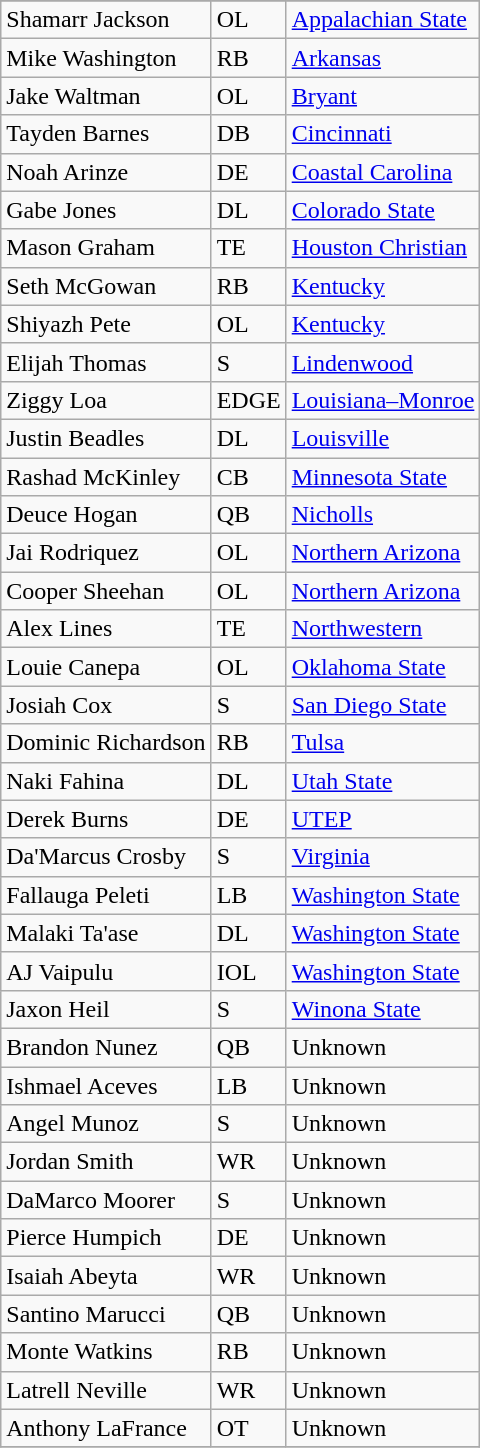<table class="wikitable sortable">
<tr>
</tr>
<tr>
<td>Shamarr Jackson</td>
<td>OL</td>
<td><a href='#'>Appalachian State</a></td>
</tr>
<tr>
<td>Mike Washington</td>
<td>RB</td>
<td><a href='#'>Arkansas</a></td>
</tr>
<tr>
<td>Jake Waltman</td>
<td>OL</td>
<td><a href='#'>Bryant</a></td>
</tr>
<tr>
<td>Tayden Barnes</td>
<td>DB</td>
<td><a href='#'>Cincinnati</a></td>
</tr>
<tr>
<td>Noah Arinze</td>
<td>DE</td>
<td><a href='#'>Coastal Carolina</a></td>
</tr>
<tr>
<td>Gabe Jones</td>
<td>DL</td>
<td><a href='#'>Colorado State</a></td>
</tr>
<tr>
<td>Mason Graham</td>
<td>TE</td>
<td><a href='#'>Houston Christian</a></td>
</tr>
<tr>
<td>Seth McGowan</td>
<td>RB</td>
<td><a href='#'>Kentucky</a></td>
</tr>
<tr>
<td>Shiyazh Pete</td>
<td>OL</td>
<td><a href='#'>Kentucky</a></td>
</tr>
<tr>
<td>Elijah Thomas</td>
<td>S</td>
<td><a href='#'>Lindenwood</a></td>
</tr>
<tr>
<td>Ziggy Loa</td>
<td>EDGE</td>
<td><a href='#'>Louisiana–Monroe</a></td>
</tr>
<tr>
<td>Justin Beadles</td>
<td>DL</td>
<td><a href='#'>Louisville</a></td>
</tr>
<tr>
<td>Rashad McKinley</td>
<td>CB</td>
<td><a href='#'>Minnesota State</a></td>
</tr>
<tr>
<td>Deuce Hogan</td>
<td>QB</td>
<td><a href='#'>Nicholls</a></td>
</tr>
<tr>
<td>Jai Rodriquez</td>
<td>OL</td>
<td><a href='#'>Northern Arizona</a></td>
</tr>
<tr>
<td>Cooper Sheehan</td>
<td>OL</td>
<td><a href='#'>Northern Arizona</a></td>
</tr>
<tr>
<td>Alex Lines</td>
<td>TE</td>
<td><a href='#'>Northwestern</a></td>
</tr>
<tr>
<td>Louie Canepa</td>
<td>OL</td>
<td><a href='#'>Oklahoma State</a></td>
</tr>
<tr>
<td>Josiah Cox</td>
<td>S</td>
<td><a href='#'>San Diego State</a></td>
</tr>
<tr>
<td>Dominic Richardson</td>
<td>RB</td>
<td><a href='#'>Tulsa</a></td>
</tr>
<tr>
<td>Naki Fahina</td>
<td>DL</td>
<td><a href='#'>Utah State</a></td>
</tr>
<tr>
<td>Derek Burns</td>
<td>DE</td>
<td><a href='#'>UTEP</a></td>
</tr>
<tr>
<td>Da'Marcus Crosby</td>
<td>S</td>
<td><a href='#'>Virginia</a></td>
</tr>
<tr>
<td>Fallauga Peleti</td>
<td>LB</td>
<td><a href='#'>Washington State</a></td>
</tr>
<tr>
<td>Malaki Ta'ase</td>
<td>DL</td>
<td><a href='#'>Washington State</a></td>
</tr>
<tr>
<td>AJ Vaipulu</td>
<td>IOL</td>
<td><a href='#'>Washington State</a></td>
</tr>
<tr>
<td>Jaxon Heil</td>
<td>S</td>
<td><a href='#'>Winona State</a></td>
</tr>
<tr>
<td>Brandon Nunez</td>
<td>QB</td>
<td>Unknown</td>
</tr>
<tr>
<td>Ishmael Aceves</td>
<td>LB</td>
<td>Unknown</td>
</tr>
<tr>
<td>Angel Munoz</td>
<td>S</td>
<td>Unknown</td>
</tr>
<tr>
<td>Jordan Smith</td>
<td>WR</td>
<td>Unknown</td>
</tr>
<tr>
<td>DaMarco Moorer</td>
<td>S</td>
<td>Unknown</td>
</tr>
<tr>
<td>Pierce Humpich</td>
<td>DE</td>
<td>Unknown</td>
</tr>
<tr>
<td>Isaiah Abeyta</td>
<td>WR</td>
<td>Unknown</td>
</tr>
<tr>
<td>Santino Marucci</td>
<td>QB</td>
<td>Unknown</td>
</tr>
<tr>
<td>Monte Watkins</td>
<td>RB</td>
<td>Unknown</td>
</tr>
<tr>
<td>Latrell Neville</td>
<td>WR</td>
<td>Unknown</td>
</tr>
<tr>
<td>Anthony LaFrance</td>
<td>OT</td>
<td>Unknown</td>
</tr>
<tr>
</tr>
</table>
